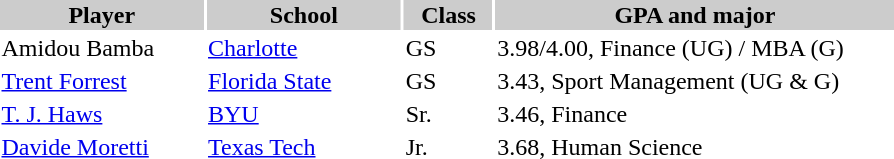<table style="width:600px" "border:'1' 'solid' 'gray' ">
<tr>
<th style="background:#ccc; width:23%;">Player</th>
<th style="background:#ccc; width:22%;">School</th>
<th style="background:#ccc; width:10%;">Class</th>
<th style="background:#ccc; width:45%;">GPA and major</th>
</tr>
<tr>
<td>Amidou Bamba</td>
<td><a href='#'>Charlotte</a></td>
<td>GS</td>
<td>3.98/4.00, Finance (UG) / MBA (G)</td>
</tr>
<tr>
<td><a href='#'>Trent Forrest</a></td>
<td><a href='#'>Florida State</a></td>
<td>GS</td>
<td>3.43, Sport Management (UG & G)</td>
</tr>
<tr>
<td><a href='#'>T. J. Haws</a></td>
<td><a href='#'>BYU</a></td>
<td>Sr.</td>
<td>3.46, Finance</td>
</tr>
<tr>
<td><a href='#'>Davide Moretti</a></td>
<td><a href='#'>Texas Tech</a></td>
<td>Jr.</td>
<td>3.68, Human Science</td>
</tr>
</table>
